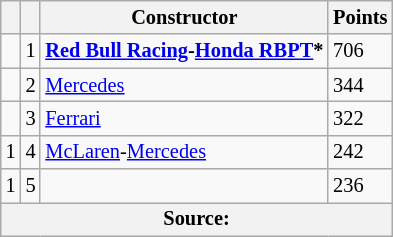<table class="wikitable" style="font-size: 85%;">
<tr>
<th scope="col"></th>
<th scope="col"></th>
<th scope="col">Constructor</th>
<th scope="col">Points</th>
</tr>
<tr>
<td align="left"></td>
<td align="center">1</td>
<td> <strong><a href='#'>Red Bull Racing</a>-<a href='#'>Honda RBPT</a>*</strong></td>
<td align="left">706</td>
</tr>
<tr>
<td align="left"></td>
<td align="center">2</td>
<td> <a href='#'>Mercedes</a></td>
<td align="left">344</td>
</tr>
<tr>
<td align="left"></td>
<td align="center">3</td>
<td> <a href='#'>Ferrari</a></td>
<td align="left">322</td>
</tr>
<tr>
<td align="left"> 1</td>
<td align="center">4</td>
<td> <a href='#'>McLaren</a>-<a href='#'>Mercedes</a></td>
<td align="left">242</td>
</tr>
<tr>
<td align="left"> 1</td>
<td align="center">5</td>
<td></td>
<td align="left">236</td>
</tr>
<tr>
<th colspan=4>Source:</th>
</tr>
</table>
